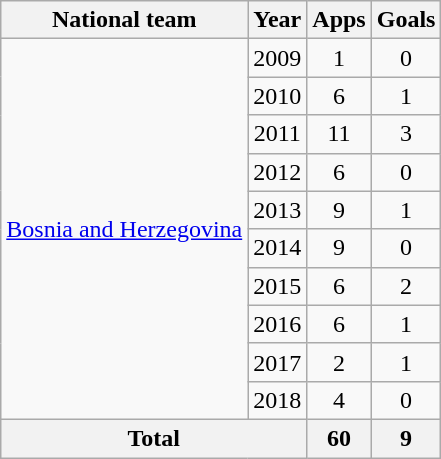<table class="wikitable" style="text-align:center">
<tr>
<th>National team</th>
<th>Year</th>
<th>Apps</th>
<th>Goals</th>
</tr>
<tr>
<td rowspan="10"><a href='#'>Bosnia and Herzegovina</a></td>
<td>2009</td>
<td>1</td>
<td>0</td>
</tr>
<tr>
<td>2010</td>
<td>6</td>
<td>1</td>
</tr>
<tr>
<td>2011</td>
<td>11</td>
<td>3</td>
</tr>
<tr>
<td>2012</td>
<td>6</td>
<td>0</td>
</tr>
<tr>
<td>2013</td>
<td>9</td>
<td>1</td>
</tr>
<tr>
<td>2014</td>
<td>9</td>
<td>0</td>
</tr>
<tr>
<td>2015</td>
<td>6</td>
<td>2</td>
</tr>
<tr>
<td>2016</td>
<td>6</td>
<td>1</td>
</tr>
<tr>
<td>2017</td>
<td>2</td>
<td>1</td>
</tr>
<tr>
<td>2018</td>
<td>4</td>
<td>0</td>
</tr>
<tr>
<th colspan="2">Total</th>
<th>60</th>
<th>9</th>
</tr>
</table>
